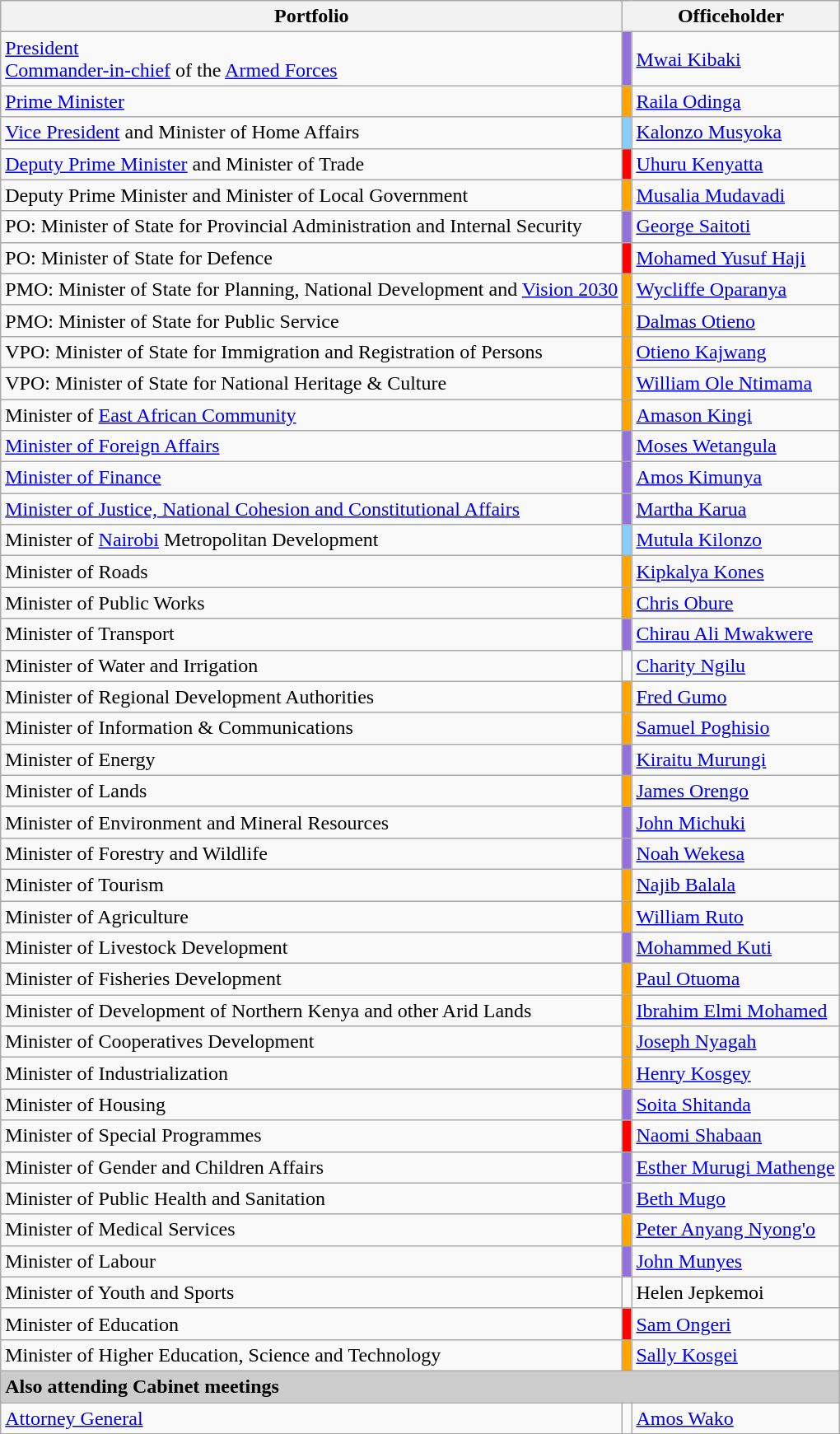<table class="wikitable">
<tr>
<th>Portfolio</th>
<th colspan=2>Officeholder</th>
</tr>
<tr>
<td><a href='#'>President</a> <br> <a href='#'>Commander-in-chief</a> of the <a href='#'>Armed Forces</a></td>
<td style="background:#9370DB"></td>
<td><a href='#'>Mwai Kibaki</a></td>
</tr>
<tr>
<td><a href='#'>Prime Minister</a></td>
<td style="background:#FFA500"></td>
<td><a href='#'>Raila Odinga</a></td>
</tr>
<tr>
<td><a href='#'>Vice President</a> and Minister of Home Affairs</td>
<td style="background:#87CEFA"></td>
<td><a href='#'>Kalonzo Musyoka</a></td>
</tr>
<tr>
<td><a href='#'>Deputy Prime Minister</a> and Minister of Trade</td>
<td style="background:#FF0000"></td>
<td><a href='#'>Uhuru Kenyatta</a></td>
</tr>
<tr>
<td>Deputy Prime Minister and Minister of Local Government</td>
<td style="background:#FFA500"></td>
<td><a href='#'>Musalia Mudavadi</a></td>
</tr>
<tr>
<td>PO: Minister of State for Provincial Administration and Internal Security</td>
<td style="background:#9370DB"></td>
<td><a href='#'>George Saitoti</a></td>
</tr>
<tr>
<td>PO: Minister of State for Defence</td>
<td style="background:#FF0000"></td>
<td><a href='#'>Mohamed Yusuf Haji</a></td>
</tr>
<tr>
<td>PMO: Minister of State for Planning, National Development and <a href='#'>Vision 2030</a></td>
<td style="background:#FFA500"></td>
<td><a href='#'>Wycliffe Oparanya</a></td>
</tr>
<tr>
<td>PMO: Minister of State for Public Service</td>
<td style="background:#FFA500"></td>
<td><a href='#'>Dalmas Otieno</a></td>
</tr>
<tr>
<td>VPO: Minister of State for Immigration and Registration of Persons</td>
<td style="background:#FFA500"></td>
<td><a href='#'>Otieno Kajwang</a></td>
</tr>
<tr>
<td>VPO: Minister of State for National Heritage & Culture</td>
<td style="background:#FFA500"></td>
<td><a href='#'>William Ole Ntimama</a></td>
</tr>
<tr>
<td>Minister of <a href='#'>East African Community</a></td>
<td style="background:#FFA500"></td>
<td><a href='#'>Amason Kingi</a></td>
</tr>
<tr>
<td><a href='#'>Minister of Foreign Affairs</a></td>
<td style="background:#9370DB"></td>
<td><a href='#'>Moses Wetangula</a></td>
</tr>
<tr>
<td><a href='#'>Minister of Finance</a></td>
<td style="background:#9370DB"></td>
<td><a href='#'>Amos Kimunya</a></td>
</tr>
<tr>
<td><a href='#'>Minister of Justice, National Cohesion and Constitutional Affairs</a></td>
<td style="background:#9370DB"></td>
<td><a href='#'>Martha Karua</a></td>
</tr>
<tr>
<td>Minister of <a href='#'>Nairobi</a> Metropolitan Development</td>
<td style="background:#87CEFA"></td>
<td><a href='#'>Mutula Kilonzo</a></td>
</tr>
<tr>
<td>Minister of Roads</td>
<td style="background:#FFA500"></td>
<td><a href='#'>Kipkalya Kones</a></td>
</tr>
<tr>
<td>Minister of Public Works</td>
<td style="background:#FFA500"></td>
<td><a href='#'>Chris Obure</a></td>
</tr>
<tr>
<td>Minister of Transport</td>
<td style="background:#9370DB"></td>
<td><a href='#'>Chirau Ali Mwakwere</a></td>
</tr>
<tr>
<td>Minister of Water and Irrigation</td>
<td></td>
<td><a href='#'>Charity Ngilu</a></td>
</tr>
<tr>
<td>Minister of Regional Development Authorities</td>
<td style="background:#FFA500"></td>
<td><a href='#'>Fred Gumo</a></td>
</tr>
<tr>
<td>Minister of Information & Communications</td>
<td style="background:#FFA500"></td>
<td><a href='#'>Samuel Poghisio</a></td>
</tr>
<tr>
<td>Minister of Energy</td>
<td style="background:#9370DB"></td>
<td><a href='#'>Kiraitu Murungi</a></td>
</tr>
<tr>
<td>Minister of Lands</td>
<td style="background:#FFA500"></td>
<td><a href='#'>James Orengo</a></td>
</tr>
<tr>
<td>Minister of Environment and Mineral Resources</td>
<td style="background:#9370DB"></td>
<td><a href='#'>John Michuki</a></td>
</tr>
<tr>
<td>Minister of Forestry and Wildlife</td>
<td style="background:#9370DB"></td>
<td><a href='#'>Noah Wekesa</a></td>
</tr>
<tr>
<td>Minister of Tourism</td>
<td style="background:#FFA500"></td>
<td><a href='#'>Najib Balala</a></td>
</tr>
<tr>
<td>Minister of Agriculture</td>
<td style="background:#FFA500"></td>
<td><a href='#'>William Ruto</a></td>
</tr>
<tr>
<td>Minister of Livestock Development</td>
<td style="background:#9370DB"></td>
<td><a href='#'>Mohammed Kuti</a></td>
</tr>
<tr>
<td>Minister of Fisheries Development</td>
<td style="background:#FFA500"></td>
<td><a href='#'>Paul Otuoma</a></td>
</tr>
<tr>
<td>Minister of Development of Northern Kenya and other Arid Lands</td>
<td style="background:#FFA500"></td>
<td><a href='#'>Ibrahim Elmi Mohamed</a></td>
</tr>
<tr>
<td>Minister of Cooperatives Development</td>
<td style="background:#FFA500"></td>
<td><a href='#'>Joseph Nyagah</a></td>
</tr>
<tr>
<td>Minister of Industrialization</td>
<td style="background:#FFA500"></td>
<td><a href='#'>Henry Kosgey</a></td>
</tr>
<tr>
<td>Minister of Housing</td>
<td style="background:#9370DB"></td>
<td><a href='#'>Soita Shitanda</a></td>
</tr>
<tr>
<td>Minister of Special Programmes</td>
<td style="background:#FF0000"></td>
<td><a href='#'>Naomi Shabaan</a></td>
</tr>
<tr>
<td>Minister of Gender and Children Affairs</td>
<td style="background:#9370DB"></td>
<td><a href='#'>Esther Murugi Mathenge</a></td>
</tr>
<tr>
<td>Minister of Public Health and Sanitation</td>
<td style="background:#9370DB"></td>
<td><a href='#'>Beth Mugo</a></td>
</tr>
<tr>
<td>Minister of Medical Services</td>
<td style="background:#FFA500"></td>
<td><a href='#'>Peter Anyang Nyong'o</a></td>
</tr>
<tr>
<td>Minister of Labour</td>
<td style="background:#9370DB"></td>
<td><a href='#'>John Munyes</a></td>
</tr>
<tr>
<td>Minister of Youth and Sports</td>
<td></td>
<td>Helen Jepkemoi</td>
</tr>
<tr>
<td>Minister of Education</td>
<td style="background:#FF0000"></td>
<td><a href='#'>Sam Ongeri</a></td>
</tr>
<tr>
<td>Minister of Higher Education, Science and Technology</td>
<td style="background:#FFA500"></td>
<td><a href='#'>Sally Kosgei</a></td>
</tr>
<tr>
<td style="background:#cccccc;" colspan="4"><strong>Also attending Cabinet meetings</strong></td>
</tr>
<tr>
<td><a href='#'>Attorney General</a></td>
<td></td>
<td><a href='#'>Amos Wako</a></td>
</tr>
</table>
